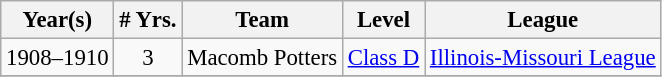<table class="wikitable" style="text-align:center; font-size: 95%;">
<tr>
<th>Year(s)</th>
<th># Yrs.</th>
<th>Team</th>
<th>Level</th>
<th>League</th>
</tr>
<tr>
<td>1908–1910</td>
<td>3</td>
<td>Macomb Potters</td>
<td><a href='#'>Class D</a></td>
<td><a href='#'>Illinois-Missouri League</a></td>
</tr>
<tr>
</tr>
</table>
